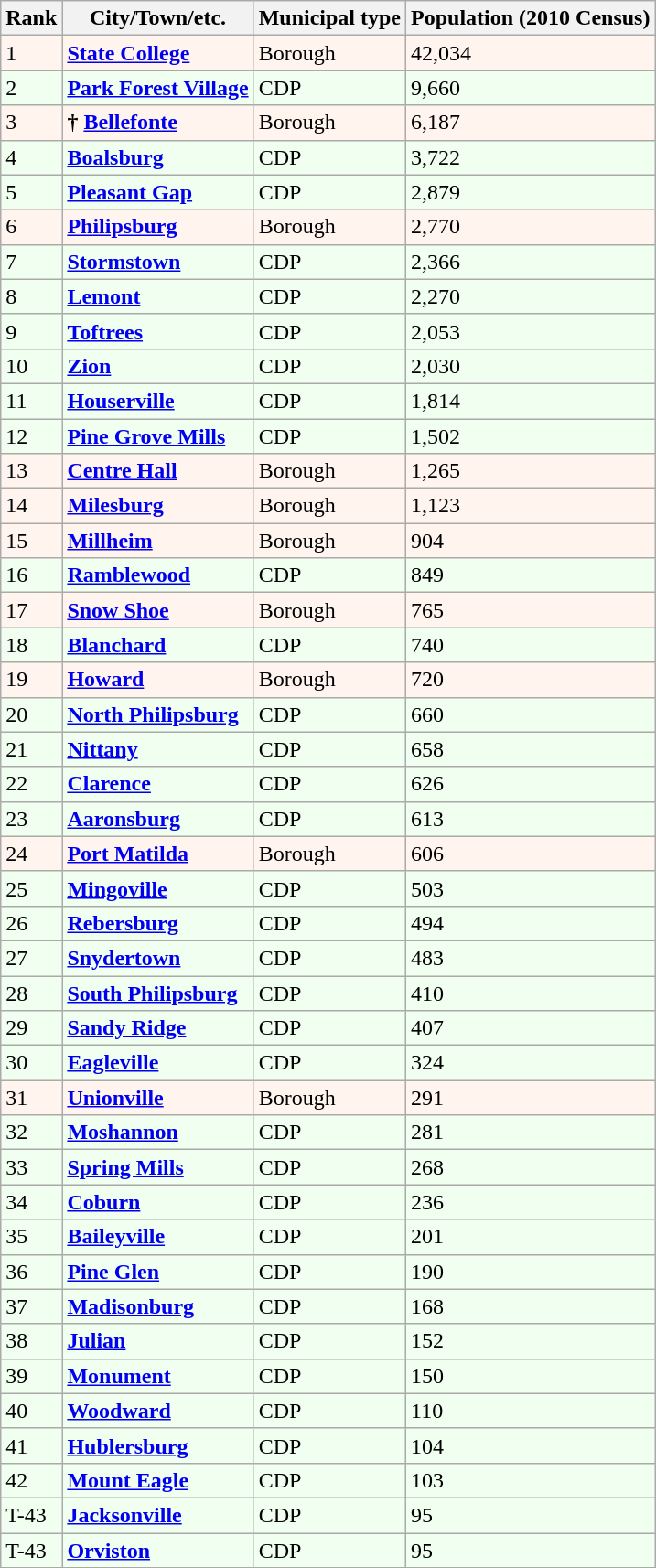<table class="wikitable sortable">
<tr>
<th>Rank</th>
<th>City/Town/etc.</th>
<th>Municipal type</th>
<th>Population (2010 Census)</th>
</tr>
<tr style="background:seaShell;">
<td>1</td>
<td><strong><a href='#'>State College</a></strong></td>
<td>Borough</td>
<td>42,034</td>
</tr>
<tr style="background:honeyDew;">
<td>2</td>
<td><strong><a href='#'>Park Forest Village</a></strong></td>
<td>CDP</td>
<td>9,660</td>
</tr>
<tr style="background:seaShell;">
<td>3</td>
<td><strong>† <a href='#'>Bellefonte</a></strong></td>
<td>Borough</td>
<td>6,187</td>
</tr>
<tr style="background:honeyDew;">
<td>4</td>
<td><strong><a href='#'>Boalsburg</a></strong></td>
<td>CDP</td>
<td>3,722</td>
</tr>
<tr style="background:honeyDew;">
<td>5</td>
<td><strong><a href='#'>Pleasant Gap</a></strong></td>
<td>CDP</td>
<td>2,879</td>
</tr>
<tr style="background:seaShell;">
<td>6</td>
<td><strong><a href='#'>Philipsburg</a></strong></td>
<td>Borough</td>
<td>2,770</td>
</tr>
<tr style="background:honeyDew;">
<td>7</td>
<td><strong><a href='#'>Stormstown</a></strong></td>
<td>CDP</td>
<td>2,366</td>
</tr>
<tr style="background:honeyDew;">
<td>8</td>
<td><strong><a href='#'>Lemont</a></strong></td>
<td>CDP</td>
<td>2,270</td>
</tr>
<tr style="background:honeyDew;">
<td>9</td>
<td><strong><a href='#'>Toftrees</a></strong></td>
<td>CDP</td>
<td>2,053</td>
</tr>
<tr style="background:honeyDew;">
<td>10</td>
<td><strong><a href='#'>Zion</a></strong></td>
<td>CDP</td>
<td>2,030</td>
</tr>
<tr style="background:honeyDew;">
<td>11</td>
<td><strong><a href='#'>Houserville</a></strong></td>
<td>CDP</td>
<td>1,814</td>
</tr>
<tr style="background:honeyDew;">
<td>12</td>
<td><strong><a href='#'>Pine Grove Mills</a></strong></td>
<td>CDP</td>
<td>1,502</td>
</tr>
<tr style="background:seaShell;">
<td>13</td>
<td><strong><a href='#'>Centre Hall</a></strong></td>
<td>Borough</td>
<td>1,265</td>
</tr>
<tr style="background:seaShell;">
<td>14</td>
<td><strong><a href='#'>Milesburg</a></strong></td>
<td>Borough</td>
<td>1,123</td>
</tr>
<tr style="background:seaShell;">
<td>15</td>
<td><strong><a href='#'>Millheim</a></strong></td>
<td>Borough</td>
<td>904</td>
</tr>
<tr style="background:honeyDew;">
<td>16</td>
<td><strong><a href='#'>Ramblewood</a></strong></td>
<td>CDP</td>
<td>849</td>
</tr>
<tr style="background:seaShell;">
<td>17</td>
<td><strong><a href='#'>Snow Shoe</a></strong></td>
<td>Borough</td>
<td>765</td>
</tr>
<tr style="background:honeyDew;">
<td>18</td>
<td><strong><a href='#'>Blanchard</a></strong></td>
<td>CDP</td>
<td>740</td>
</tr>
<tr style="background:seaShell;">
<td>19</td>
<td><strong><a href='#'>Howard</a></strong></td>
<td>Borough</td>
<td>720</td>
</tr>
<tr style="background:honeyDew;">
<td>20</td>
<td><strong><a href='#'>North Philipsburg</a></strong></td>
<td>CDP</td>
<td>660</td>
</tr>
<tr style="background:honeyDew;">
<td>21</td>
<td><strong><a href='#'>Nittany</a></strong></td>
<td>CDP</td>
<td>658</td>
</tr>
<tr style="background:honeyDew;">
<td>22</td>
<td><strong><a href='#'>Clarence</a></strong></td>
<td>CDP</td>
<td>626</td>
</tr>
<tr style="background:honeyDew;">
<td>23</td>
<td><strong><a href='#'>Aaronsburg</a></strong></td>
<td>CDP</td>
<td>613</td>
</tr>
<tr style="background:seaShell;">
<td>24</td>
<td><strong><a href='#'>Port Matilda</a></strong></td>
<td>Borough</td>
<td>606</td>
</tr>
<tr style="background:honeyDew;">
<td>25</td>
<td><strong><a href='#'>Mingoville</a></strong></td>
<td>CDP</td>
<td>503</td>
</tr>
<tr style="background:honeyDew;">
<td>26</td>
<td><strong><a href='#'>Rebersburg</a></strong></td>
<td>CDP</td>
<td>494</td>
</tr>
<tr style="background:honeyDew;">
<td>27</td>
<td><strong><a href='#'>Snydertown</a></strong></td>
<td>CDP</td>
<td>483</td>
</tr>
<tr style="background:honeyDew;">
<td>28</td>
<td><strong><a href='#'>South Philipsburg</a></strong></td>
<td>CDP</td>
<td>410</td>
</tr>
<tr style="background:honeyDew;">
<td>29</td>
<td><strong><a href='#'>Sandy Ridge</a></strong></td>
<td>CDP</td>
<td>407</td>
</tr>
<tr style="background:honeyDew;">
<td>30</td>
<td><strong><a href='#'>Eagleville</a></strong></td>
<td>CDP</td>
<td>324</td>
</tr>
<tr style="background:seaShell;">
<td>31</td>
<td><strong><a href='#'>Unionville</a></strong></td>
<td>Borough</td>
<td>291</td>
</tr>
<tr style="background:honeyDew;">
<td>32</td>
<td><strong><a href='#'>Moshannon</a></strong></td>
<td>CDP</td>
<td>281</td>
</tr>
<tr style="background:honeyDew;">
<td>33</td>
<td><strong><a href='#'>Spring Mills</a></strong></td>
<td>CDP</td>
<td>268</td>
</tr>
<tr style="background:honeyDew;">
<td>34</td>
<td><strong><a href='#'>Coburn</a></strong></td>
<td>CDP</td>
<td>236</td>
</tr>
<tr style="background:honeyDew;">
<td>35</td>
<td><strong><a href='#'>Baileyville</a></strong></td>
<td>CDP</td>
<td>201</td>
</tr>
<tr style="background:honeyDew;">
<td>36</td>
<td><strong><a href='#'>Pine Glen</a></strong></td>
<td>CDP</td>
<td>190</td>
</tr>
<tr style="background:honeyDew;">
<td>37</td>
<td><strong><a href='#'>Madisonburg</a></strong></td>
<td>CDP</td>
<td>168</td>
</tr>
<tr style="background:honeyDew;">
<td>38</td>
<td><strong><a href='#'>Julian</a></strong></td>
<td>CDP</td>
<td>152</td>
</tr>
<tr style="background:honeyDew;">
<td>39</td>
<td><strong><a href='#'>Monument</a></strong></td>
<td>CDP</td>
<td>150</td>
</tr>
<tr style="background:honeyDew;">
<td>40</td>
<td><strong><a href='#'>Woodward</a></strong></td>
<td>CDP</td>
<td>110</td>
</tr>
<tr style="background:honeyDew;">
<td>41</td>
<td><strong><a href='#'>Hublersburg</a></strong></td>
<td>CDP</td>
<td>104</td>
</tr>
<tr style="background:honeyDew;">
<td>42</td>
<td><strong><a href='#'>Mount Eagle</a></strong></td>
<td>CDP</td>
<td>103</td>
</tr>
<tr style="background:honeyDew;">
<td>T-43</td>
<td><strong><a href='#'>Jacksonville</a></strong></td>
<td>CDP</td>
<td>95</td>
</tr>
<tr style="background:honeyDew;">
<td>T-43</td>
<td><strong><a href='#'>Orviston</a></strong></td>
<td>CDP</td>
<td>95</td>
</tr>
</table>
